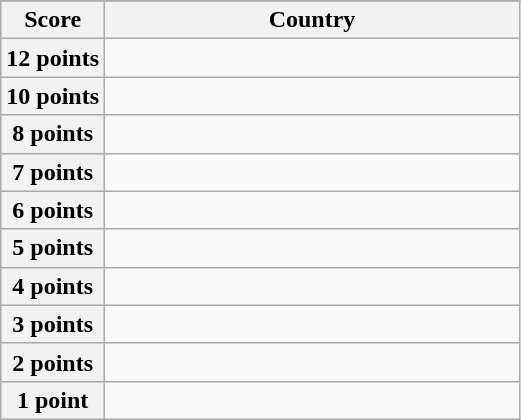<table class="wikitable">
<tr>
</tr>
<tr>
<th scope="col" width="20%">Score</th>
<th scope="col">Country</th>
</tr>
<tr>
<th scope="row">12 points</th>
<td></td>
</tr>
<tr>
<th scope="row">10 points</th>
<td></td>
</tr>
<tr>
<th scope="row">8 points</th>
<td></td>
</tr>
<tr>
<th scope="row">7 points</th>
<td></td>
</tr>
<tr>
<th scope="row">6 points</th>
<td></td>
</tr>
<tr>
<th scope="row">5 points</th>
<td></td>
</tr>
<tr>
<th scope="row">4 points</th>
<td></td>
</tr>
<tr>
<th scope="row">3 points</th>
<td></td>
</tr>
<tr>
<th scope="row">2 points</th>
<td></td>
</tr>
<tr>
<th scope="row">1 point</th>
<td></td>
</tr>
</table>
